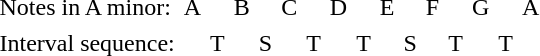<table border=0 cellspacing=0 cellpadding=3>
<tr>
<td> </td>
<td>Notes in A minor:</td>
<td>A</td>
<td> </td>
<td>B</td>
<td> </td>
<td>C</td>
<td> </td>
<td>D</td>
<td> </td>
<td>E</td>
<td> </td>
<td>F</td>
<td> </td>
<td>G</td>
<td> </td>
<td>A</td>
</tr>
<tr>
<td> </td>
<td>Interval sequence:</td>
<td> </td>
<td>T</td>
<td> </td>
<td>S</td>
<td> </td>
<td>T</td>
<td> </td>
<td>T</td>
<td> </td>
<td>S</td>
<td> </td>
<td>T</td>
<td> </td>
<td>T</td>
<td> </td>
</tr>
</table>
